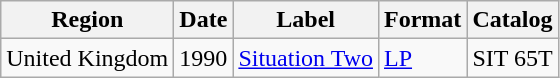<table class="wikitable">
<tr>
<th>Region</th>
<th>Date</th>
<th>Label</th>
<th>Format</th>
<th>Catalog</th>
</tr>
<tr>
<td>United Kingdom</td>
<td>1990</td>
<td><a href='#'>Situation Two</a></td>
<td><a href='#'>LP</a></td>
<td>SIT 65T</td>
</tr>
</table>
